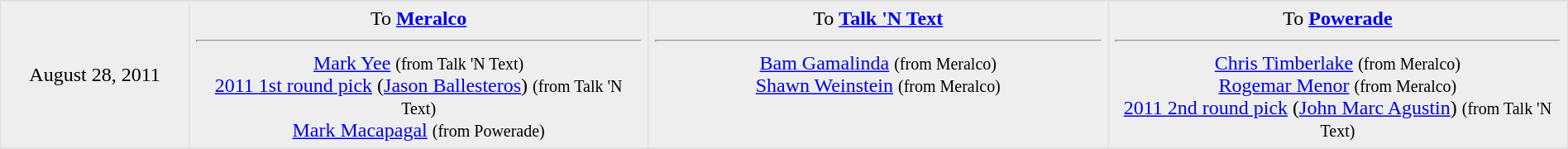<table border=1 style="border-collapse:collapse; text-align: center; width: 100%" bordercolor="#DFDFDF"  cellpadding="5">
<tr>
</tr>
<tr bgcolor="eeeeee">
<td style="width:12%">August 28, 2011</td>
<td style="width:29.3%" valign="top">To <strong><a href='#'>Meralco</a></strong><hr><a href='#'>Mark Yee</a> <small>(from Talk 'N Text)</small> <br> <a href='#'>2011 1st round pick</a> (<a href='#'>Jason Ballesteros</a>) <small>(from Talk 'N Text)</small><br><a href='#'>Mark Macapagal</a> <small>(from Powerade)</small></td>
<td style="width:29.3%" valign="top">To <strong><a href='#'>Talk 'N Text</a></strong><hr><a href='#'>Bam Gamalinda</a> <small>(from Meralco)</small> <br> <a href='#'>Shawn Weinstein</a> <small>(from Meralco)</small></td>
<td style="width:29.3%" valign="top">To <strong><a href='#'>Powerade</a></strong><hr><a href='#'>Chris Timberlake</a>  <small>(from Meralco)</small> <br> <a href='#'>Rogemar Menor</a>  <small>(from Meralco)</small> <br> <a href='#'>2011 2nd round pick</a> (<a href='#'>John Marc Agustin</a>) <small>(from Talk 'N Text)</small></td>
</tr>
</table>
